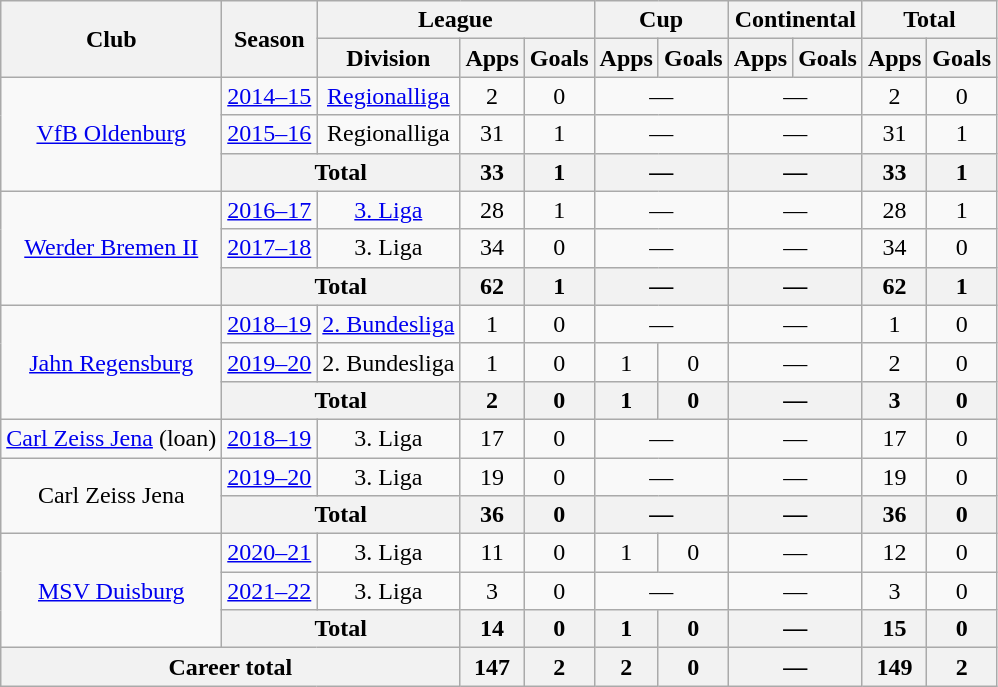<table class="wikitable" style="text-align:center">
<tr>
<th rowspan="2">Club</th>
<th rowspan="2">Season</th>
<th colspan="3">League</th>
<th colspan="2">Cup</th>
<th colspan="2">Continental</th>
<th colspan="2">Total</th>
</tr>
<tr>
<th>Division</th>
<th>Apps</th>
<th>Goals</th>
<th>Apps</th>
<th>Goals</th>
<th>Apps</th>
<th>Goals</th>
<th>Apps</th>
<th>Goals</th>
</tr>
<tr>
<td rowspan="3"><a href='#'>VfB Oldenburg</a></td>
<td><a href='#'>2014–15</a></td>
<td><a href='#'>Regionalliga</a></td>
<td>2</td>
<td>0</td>
<td colspan="2">—</td>
<td colspan="2">—</td>
<td>2</td>
<td>0</td>
</tr>
<tr>
<td><a href='#'>2015–16</a></td>
<td>Regionalliga</td>
<td>31</td>
<td>1</td>
<td colspan="2">—</td>
<td colspan="2">—</td>
<td>31</td>
<td>1</td>
</tr>
<tr>
<th colspan="2">Total</th>
<th>33</th>
<th>1</th>
<th colspan="2">—</th>
<th colspan="2">—</th>
<th>33</th>
<th>1</th>
</tr>
<tr>
<td rowspan="3"><a href='#'>Werder Bremen II</a></td>
<td><a href='#'>2016–17</a></td>
<td><a href='#'>3. Liga</a></td>
<td>28</td>
<td>1</td>
<td colspan="2">—</td>
<td colspan="2">—</td>
<td>28</td>
<td>1</td>
</tr>
<tr>
<td><a href='#'>2017–18</a></td>
<td>3. Liga</td>
<td>34</td>
<td>0</td>
<td colspan="2">—</td>
<td colspan="2">—</td>
<td>34</td>
<td>0</td>
</tr>
<tr>
<th colspan="2">Total</th>
<th>62</th>
<th>1</th>
<th colspan="2">—</th>
<th colspan="2">—</th>
<th>62</th>
<th>1</th>
</tr>
<tr>
<td rowspan="3"><a href='#'>Jahn Regensburg</a></td>
<td><a href='#'>2018–19</a></td>
<td><a href='#'>2. Bundesliga</a></td>
<td>1</td>
<td>0</td>
<td colspan="2">—</td>
<td colspan="2">—</td>
<td>1</td>
<td>0</td>
</tr>
<tr>
<td><a href='#'>2019–20</a></td>
<td>2. Bundesliga</td>
<td>1</td>
<td>0</td>
<td>1</td>
<td>0</td>
<td colspan="2">—</td>
<td>2</td>
<td>0</td>
</tr>
<tr>
<th colspan="2">Total</th>
<th>2</th>
<th>0</th>
<th>1</th>
<th>0</th>
<th colspan="2">—</th>
<th>3</th>
<th>0</th>
</tr>
<tr>
<td><a href='#'>Carl Zeiss Jena</a> (loan)</td>
<td><a href='#'>2018–19</a></td>
<td>3. Liga</td>
<td>17</td>
<td>0</td>
<td colspan="2">—</td>
<td colspan="2">—</td>
<td>17</td>
<td>0</td>
</tr>
<tr>
<td rowspan="2">Carl Zeiss Jena</td>
<td><a href='#'>2019–20</a></td>
<td>3. Liga</td>
<td>19</td>
<td>0</td>
<td colspan="2">—</td>
<td colspan="2">—</td>
<td>19</td>
<td>0</td>
</tr>
<tr>
<th colspan="2">Total</th>
<th>36</th>
<th>0</th>
<th colspan="2">—</th>
<th colspan="2">—</th>
<th>36</th>
<th>0</th>
</tr>
<tr>
<td rowspan="3"><a href='#'>MSV Duisburg</a></td>
<td><a href='#'>2020–21</a></td>
<td>3. Liga</td>
<td>11</td>
<td>0</td>
<td>1</td>
<td>0</td>
<td colspan="2">—</td>
<td>12</td>
<td>0</td>
</tr>
<tr>
<td><a href='#'>2021–22</a></td>
<td>3. Liga</td>
<td>3</td>
<td>0</td>
<td colspan="2">—</td>
<td colspan="2">—</td>
<td>3</td>
<td>0</td>
</tr>
<tr>
<th colspan="2">Total</th>
<th>14</th>
<th>0</th>
<th>1</th>
<th>0</th>
<th colspan="2">—</th>
<th>15</th>
<th>0</th>
</tr>
<tr>
<th colspan="3">Career total</th>
<th>147</th>
<th>2</th>
<th>2</th>
<th>0</th>
<th colspan="2">—</th>
<th>149</th>
<th>2</th>
</tr>
</table>
